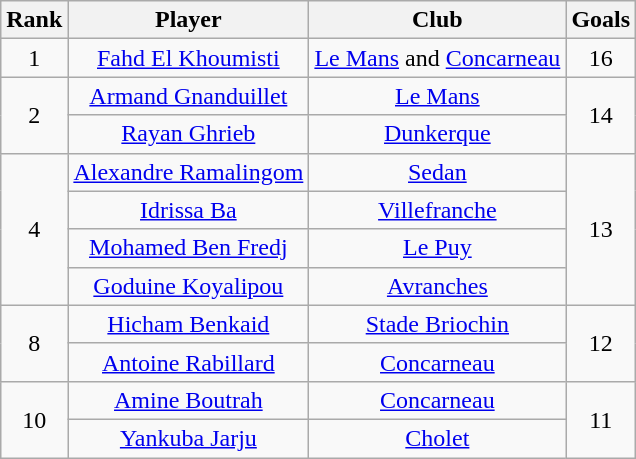<table class="wikitable" style="text-align:center">
<tr>
<th>Rank</th>
<th>Player</th>
<th>Club</th>
<th>Goals</th>
</tr>
<tr>
<td>1</td>
<td> <a href='#'>Fahd El Khoumisti</a></td>
<td><a href='#'>Le Mans</a> and <a href='#'>Concarneau</a></td>
<td>16</td>
</tr>
<tr>
<td rowspan=2>2</td>
<td> <a href='#'>Armand Gnanduillet</a></td>
<td><a href='#'>Le Mans</a></td>
<td rowspan=2>14</td>
</tr>
<tr>
<td> <a href='#'>Rayan Ghrieb</a></td>
<td><a href='#'>Dunkerque</a></td>
</tr>
<tr>
<td rowspan=4>4</td>
<td> <a href='#'>Alexandre Ramalingom</a></td>
<td><a href='#'>Sedan</a></td>
<td rowspan=4>13</td>
</tr>
<tr>
<td> <a href='#'>Idrissa Ba</a></td>
<td><a href='#'>Villefranche</a></td>
</tr>
<tr>
<td> <a href='#'>Mohamed Ben Fredj</a></td>
<td><a href='#'>Le Puy</a></td>
</tr>
<tr>
<td> <a href='#'>Goduine Koyalipou</a></td>
<td><a href='#'>Avranches</a></td>
</tr>
<tr>
<td rowspan=2>8</td>
<td> <a href='#'>Hicham Benkaid</a></td>
<td><a href='#'>Stade Briochin</a></td>
<td rowspan=2>12</td>
</tr>
<tr>
<td> <a href='#'>Antoine Rabillard</a></td>
<td><a href='#'>Concarneau</a></td>
</tr>
<tr>
<td rowspan=2>10</td>
<td> <a href='#'>Amine Boutrah</a></td>
<td><a href='#'>Concarneau</a></td>
<td rowspan=2>11</td>
</tr>
<tr>
<td> <a href='#'>Yankuba Jarju</a></td>
<td><a href='#'>Cholet</a></td>
</tr>
</table>
